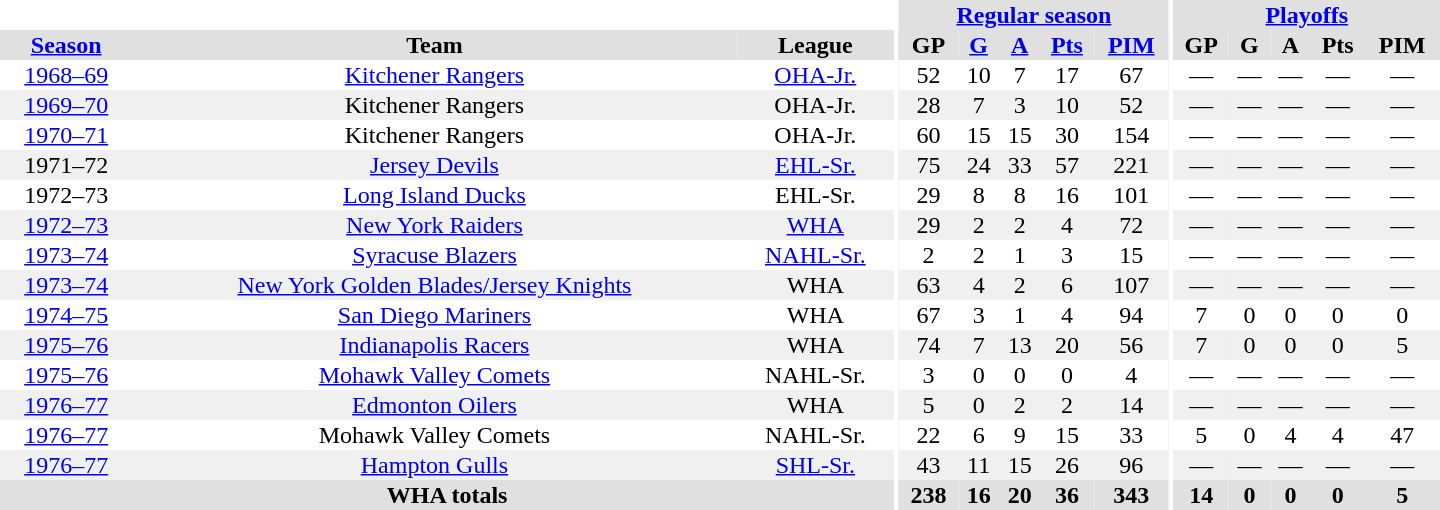<table border="0" cellpadding="1" cellspacing="0" style="text-align:center; width:60em">
<tr bgcolor="#e0e0e0">
<th colspan="3" bgcolor="#ffffff"></th>
<th rowspan="99" bgcolor="#ffffff"></th>
<th colspan="5"><a href='#'>Regular season</a></th>
<th rowspan="99" bgcolor="#ffffff"></th>
<th colspan="5"><a href='#'>Playoffs</a></th>
</tr>
<tr bgcolor="#e0e0e0">
<th><a href='#'>Season</a></th>
<th>Team</th>
<th>League</th>
<th>GP</th>
<th><a href='#'>G</a></th>
<th><a href='#'>A</a></th>
<th><a href='#'>Pts</a></th>
<th><a href='#'>PIM</a></th>
<th>GP</th>
<th>G</th>
<th>A</th>
<th>Pts</th>
<th>PIM</th>
</tr>
<tr>
<td><a href='#'>1968–69</a></td>
<td><a href='#'>Kitchener Rangers</a></td>
<td><a href='#'>OHA-Jr.</a></td>
<td>52</td>
<td>10</td>
<td>7</td>
<td>17</td>
<td>67</td>
<td>—</td>
<td>—</td>
<td>—</td>
<td>—</td>
<td>—</td>
</tr>
<tr bgcolor="#f0f0f0">
<td><a href='#'>1969–70</a></td>
<td>Kitchener Rangers</td>
<td>OHA-Jr.</td>
<td>28</td>
<td>7</td>
<td>3</td>
<td>10</td>
<td>52</td>
<td>—</td>
<td>—</td>
<td>—</td>
<td>—</td>
<td>—</td>
</tr>
<tr>
<td><a href='#'>1970–71</a></td>
<td>Kitchener Rangers</td>
<td>OHA-Jr.</td>
<td>60</td>
<td>15</td>
<td>15</td>
<td>30</td>
<td>154</td>
<td>—</td>
<td>—</td>
<td>—</td>
<td>—</td>
<td>—</td>
</tr>
<tr bgcolor="#f0f0f0">
<td>1971–72</td>
<td><a href='#'>Jersey Devils</a></td>
<td><a href='#'>EHL-Sr.</a></td>
<td>75</td>
<td>24</td>
<td>33</td>
<td>57</td>
<td>221</td>
<td>—</td>
<td>—</td>
<td>—</td>
<td>—</td>
<td>—</td>
</tr>
<tr>
<td>1972–73</td>
<td><a href='#'>Long Island Ducks</a></td>
<td>EHL-Sr.</td>
<td>29</td>
<td>8</td>
<td>8</td>
<td>16</td>
<td>101</td>
<td>—</td>
<td>—</td>
<td>—</td>
<td>—</td>
<td>—</td>
</tr>
<tr bgcolor="#f0f0f0">
<td><a href='#'>1972–73</a></td>
<td><a href='#'>New York Raiders</a></td>
<td><a href='#'>WHA</a></td>
<td>29</td>
<td>2</td>
<td>2</td>
<td>4</td>
<td>72</td>
<td>—</td>
<td>—</td>
<td>—</td>
<td>—</td>
<td>—</td>
</tr>
<tr>
<td><a href='#'>1973–74</a></td>
<td><a href='#'>Syracuse Blazers</a></td>
<td><a href='#'>NAHL-Sr.</a></td>
<td>2</td>
<td>2</td>
<td>1</td>
<td>3</td>
<td>15</td>
<td>—</td>
<td>—</td>
<td>—</td>
<td>—</td>
<td>—</td>
</tr>
<tr bgcolor="#f0f0f0">
<td><a href='#'>1973–74</a></td>
<td><a href='#'>New York Golden Blades/Jersey Knights</a></td>
<td>WHA</td>
<td>63</td>
<td>4</td>
<td>2</td>
<td>6</td>
<td>107</td>
<td>—</td>
<td>—</td>
<td>—</td>
<td>—</td>
<td>—</td>
</tr>
<tr>
<td><a href='#'>1974–75</a></td>
<td><a href='#'>San Diego Mariners</a></td>
<td>WHA</td>
<td>67</td>
<td>3</td>
<td>1</td>
<td>4</td>
<td>94</td>
<td>7</td>
<td>0</td>
<td>0</td>
<td>0</td>
<td>0</td>
</tr>
<tr bgcolor="#f0f0f0">
<td><a href='#'>1975–76</a></td>
<td><a href='#'>Indianapolis Racers</a></td>
<td>WHA</td>
<td>74</td>
<td>7</td>
<td>13</td>
<td>20</td>
<td>56</td>
<td>7</td>
<td>0</td>
<td>0</td>
<td>0</td>
<td>5</td>
</tr>
<tr>
<td><a href='#'>1975–76</a></td>
<td><a href='#'>Mohawk Valley Comets</a></td>
<td>NAHL-Sr.</td>
<td>3</td>
<td>0</td>
<td>0</td>
<td>0</td>
<td>4</td>
<td>—</td>
<td>—</td>
<td>—</td>
<td>—</td>
<td>—</td>
</tr>
<tr bgcolor="#f0f0f0">
<td><a href='#'>1976–77</a></td>
<td><a href='#'>Edmonton Oilers</a></td>
<td>WHA</td>
<td>5</td>
<td>0</td>
<td>2</td>
<td>2</td>
<td>14</td>
<td>—</td>
<td>—</td>
<td>—</td>
<td>—</td>
<td>—</td>
</tr>
<tr>
<td><a href='#'>1976–77</a></td>
<td>Mohawk Valley Comets</td>
<td>NAHL-Sr.</td>
<td>22</td>
<td>6</td>
<td>9</td>
<td>15</td>
<td>33</td>
<td>5</td>
<td>0</td>
<td>4</td>
<td>4</td>
<td>47</td>
</tr>
<tr bgcolor="#f0f0f0">
<td><a href='#'>1976–77</a></td>
<td><a href='#'>Hampton Gulls</a></td>
<td><a href='#'>SHL-Sr.</a></td>
<td>43</td>
<td>11</td>
<td>15</td>
<td>26</td>
<td>96</td>
<td>—</td>
<td>—</td>
<td>—</td>
<td>—</td>
<td>—</td>
</tr>
<tr>
</tr>
<tr ALIGN="center" bgcolor="#e0e0e0">
<th colspan="3">WHA totals</th>
<th ALIGN="center">238</th>
<th ALIGN="center">16</th>
<th ALIGN="center">20</th>
<th ALIGN="center">36</th>
<th ALIGN="center">343</th>
<th ALIGN="center">14</th>
<th ALIGN="center">0</th>
<th ALIGN="center">0</th>
<th ALIGN="center">0</th>
<th ALIGN="center">5</th>
</tr>
</table>
